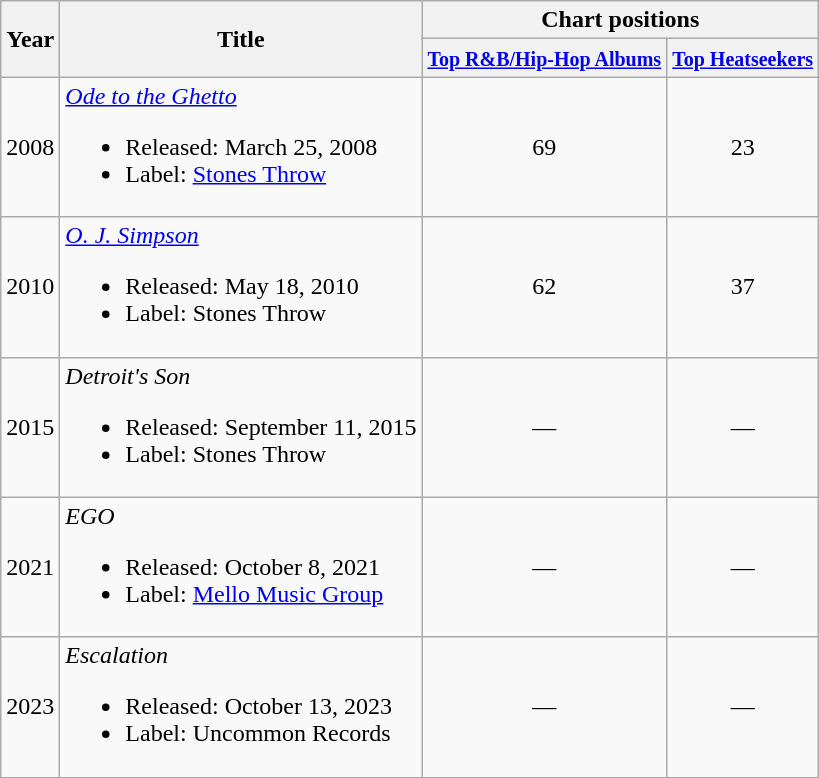<table class="wikitable">
<tr>
<th rowspan="2">Year</th>
<th rowspan="2">Title</th>
<th colspan="2">Chart positions</th>
</tr>
<tr>
<th><small><a href='#'>Top R&B/Hip-Hop Albums</a></small></th>
<th><small><a href='#'>Top Heatseekers</a></small></th>
</tr>
<tr>
<td>2008</td>
<td><em><a href='#'>Ode to the Ghetto</a></em><br><ul><li>Released: March 25, 2008</li><li>Label: <a href='#'>Stones Throw</a></li></ul></td>
<td style="text-align:center;">69</td>
<td style="text-align:center;">23</td>
</tr>
<tr>
<td>2010</td>
<td><em><a href='#'>O. J. Simpson</a></em> <br><ul><li>Released: May 18, 2010</li><li>Label: Stones Throw</li></ul></td>
<td style="text-align:center;">62</td>
<td style="text-align:center;">37</td>
</tr>
<tr>
<td>2015</td>
<td><em>Detroit's Son</em> <br><ul><li>Released: September 11, 2015</li><li>Label: Stones Throw</li></ul></td>
<td style="text-align:center;">—</td>
<td style="text-align:center;">—</td>
</tr>
<tr>
<td>2021</td>
<td><em>EGO</em> <br><ul><li>Released: October 8, 2021</li><li>Label: <a href='#'>Mello Music Group</a></li></ul></td>
<td style="text-align:center;">—</td>
<td style="text-align:center;">—</td>
</tr>
<tr>
<td>2023</td>
<td><em>Escalation</em> <br><ul><li>Released: October 13, 2023</li><li>Label: Uncommon Records</li></ul></td>
<td style="text-align:center;">—</td>
<td style="text-align:center;">—</td>
</tr>
</table>
